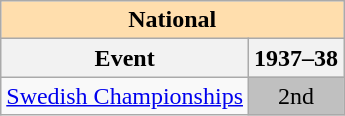<table class="wikitable" style="text-align:center">
<tr>
<th style="background-color: #ffdead; " colspan=2 align=center><strong>National</strong></th>
</tr>
<tr>
<th>Event</th>
<th>1937–38</th>
</tr>
<tr>
<td align=left><a href='#'>Swedish Championships</a></td>
<td bgcolor=silver>2nd</td>
</tr>
</table>
